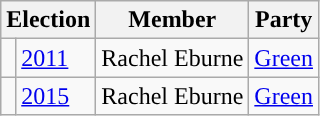<table class="wikitable">
<tr>
<th colspan="2">Election</th>
<th>Member</th>
<th>Party</th>
</tr>
<tr>
<td style="background-color: "></td>
<td><a href='#'>2011</a></td>
<td>Rachel Eburne</td>
<td><a href='#'>Green</a></td>
</tr>
<tr>
<td style="background-color: "></td>
<td><a href='#'>2015</a></td>
<td>Rachel Eburne</td>
<td><a href='#'>Green</a></td>
</tr>
</table>
